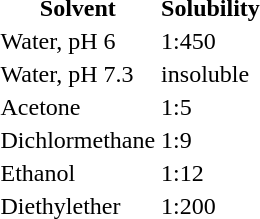<table>
<tr>
<th>Solvent</th>
<th>Solubility</th>
</tr>
<tr>
<td>Water, pH 6</td>
<td>1:450</td>
</tr>
<tr>
<td>Water, pH 7.3</td>
<td>insoluble</td>
</tr>
<tr>
<td>Acetone</td>
<td>1:5</td>
</tr>
<tr>
<td>Dichlormethane</td>
<td>1:9</td>
</tr>
<tr>
<td>Ethanol</td>
<td>1:12</td>
</tr>
<tr>
<td>Diethylether</td>
<td>1:200</td>
</tr>
</table>
